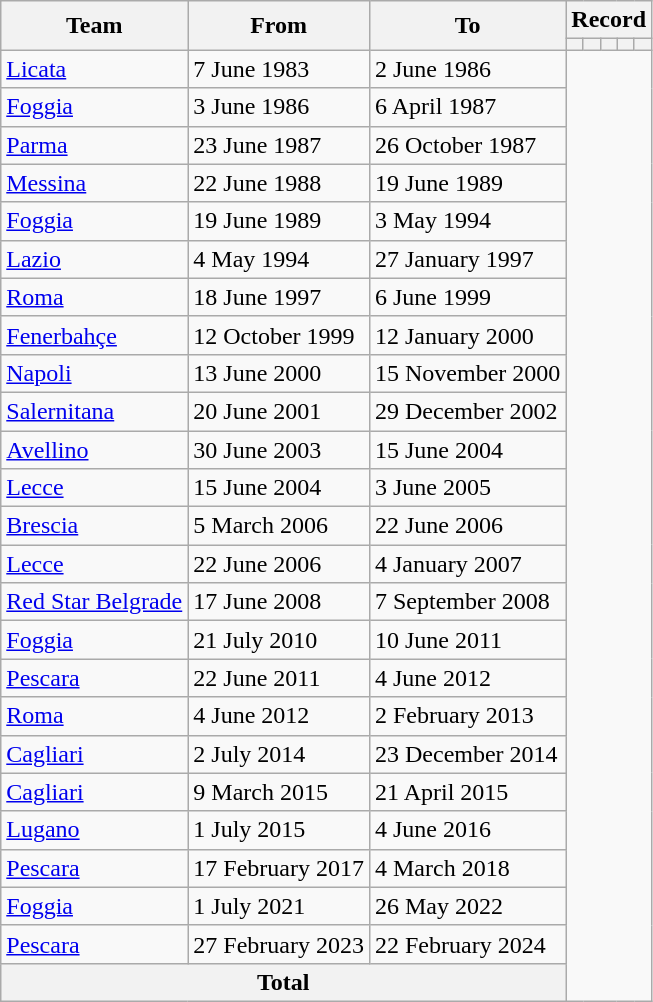<table class="wikitable" style="text-align:center">
<tr>
<th rowspan="2">Team</th>
<th rowspan="2">From</th>
<th rowspan="2">To</th>
<th colspan=5>Record</th>
</tr>
<tr>
<th></th>
<th></th>
<th></th>
<th></th>
<th></th>
</tr>
<tr>
<td align=left><a href='#'>Licata</a></td>
<td align=left>7 June 1983</td>
<td align=left>2 June 1986<br></td>
</tr>
<tr>
<td align=left><a href='#'>Foggia</a></td>
<td align=left>3 June 1986</td>
<td align=left>6 April 1987<br></td>
</tr>
<tr>
<td align=left><a href='#'>Parma</a></td>
<td align=left>23 June 1987</td>
<td align=left>26 October 1987<br></td>
</tr>
<tr>
<td align=left><a href='#'>Messina</a></td>
<td align=left>22 June 1988</td>
<td align=left>19 June 1989<br></td>
</tr>
<tr>
<td align=left><a href='#'>Foggia</a></td>
<td align=left>19 June 1989</td>
<td align=left>3 May 1994<br></td>
</tr>
<tr>
<td align=left><a href='#'>Lazio</a></td>
<td align=left>4 May 1994</td>
<td align=left>27 January 1997<br></td>
</tr>
<tr>
<td align=left><a href='#'>Roma</a></td>
<td align=left>18 June 1997</td>
<td align=left>6 June 1999<br></td>
</tr>
<tr>
<td align=left><a href='#'>Fenerbahçe</a></td>
<td align=left>12 October 1999</td>
<td align=left>12 January 2000<br></td>
</tr>
<tr>
<td align=left><a href='#'>Napoli</a></td>
<td align=left>13 June 2000</td>
<td align=left>15 November 2000<br></td>
</tr>
<tr>
<td align=left><a href='#'>Salernitana</a></td>
<td align=left>20 June 2001</td>
<td align=left>29 December 2002<br></td>
</tr>
<tr>
<td align=left><a href='#'>Avellino</a></td>
<td align=left>30 June 2003</td>
<td align=left>15 June 2004<br></td>
</tr>
<tr>
<td align=left><a href='#'>Lecce</a></td>
<td align=left>15 June 2004</td>
<td align=left>3 June 2005<br></td>
</tr>
<tr>
<td align=left><a href='#'>Brescia</a></td>
<td align=left>5 March 2006</td>
<td align=left>22 June 2006<br></td>
</tr>
<tr>
<td align=left><a href='#'>Lecce</a></td>
<td align=left>22 June 2006</td>
<td align=left>4 January 2007<br></td>
</tr>
<tr>
<td align=left><a href='#'>Red Star Belgrade</a></td>
<td align=left>17 June 2008</td>
<td align=left>7 September 2008<br></td>
</tr>
<tr>
<td align=left><a href='#'>Foggia</a></td>
<td align=left>21 July 2010</td>
<td align=left>10 June 2011<br></td>
</tr>
<tr>
<td align=left><a href='#'>Pescara</a></td>
<td align=left>22 June 2011</td>
<td align=left>4 June 2012<br></td>
</tr>
<tr>
<td align=left><a href='#'>Roma</a></td>
<td align=left>4 June 2012</td>
<td align=left>2 February 2013<br></td>
</tr>
<tr>
<td align=left><a href='#'>Cagliari</a></td>
<td align=left>2 July 2014</td>
<td align=left>23 December 2014<br></td>
</tr>
<tr>
<td align=left><a href='#'>Cagliari</a></td>
<td align=left>9 March 2015</td>
<td align=left>21 April 2015<br></td>
</tr>
<tr>
<td align=left><a href='#'>Lugano</a></td>
<td align=left>1 July 2015</td>
<td align=left>4 June 2016<br></td>
</tr>
<tr>
<td align=left><a href='#'>Pescara</a></td>
<td align=left>17 February 2017</td>
<td align=left>4 March 2018<br></td>
</tr>
<tr>
<td align=left><a href='#'>Foggia</a></td>
<td align=left>1 July 2021</td>
<td align=left>26 May 2022<br></td>
</tr>
<tr>
<td align=left><a href='#'>Pescara</a></td>
<td align=left>27 February 2023</td>
<td align=left>22 February 2024<br></td>
</tr>
<tr>
<th colspan="3">Total<br></th>
</tr>
</table>
